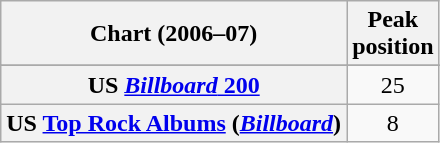<table class="wikitable sortable plainrowheaders" style="text-align:center">
<tr>
<th scope="col">Chart (2006–07)</th>
<th scope="col">Peak<br> position</th>
</tr>
<tr>
</tr>
<tr>
<th scope="row">US <a href='#'><em>Billboard</em> 200</a></th>
<td>25</td>
</tr>
<tr>
<th scope="row">US <a href='#'>Top Rock Albums</a> (<em><a href='#'>Billboard</a></em>)</th>
<td>8</td>
</tr>
</table>
